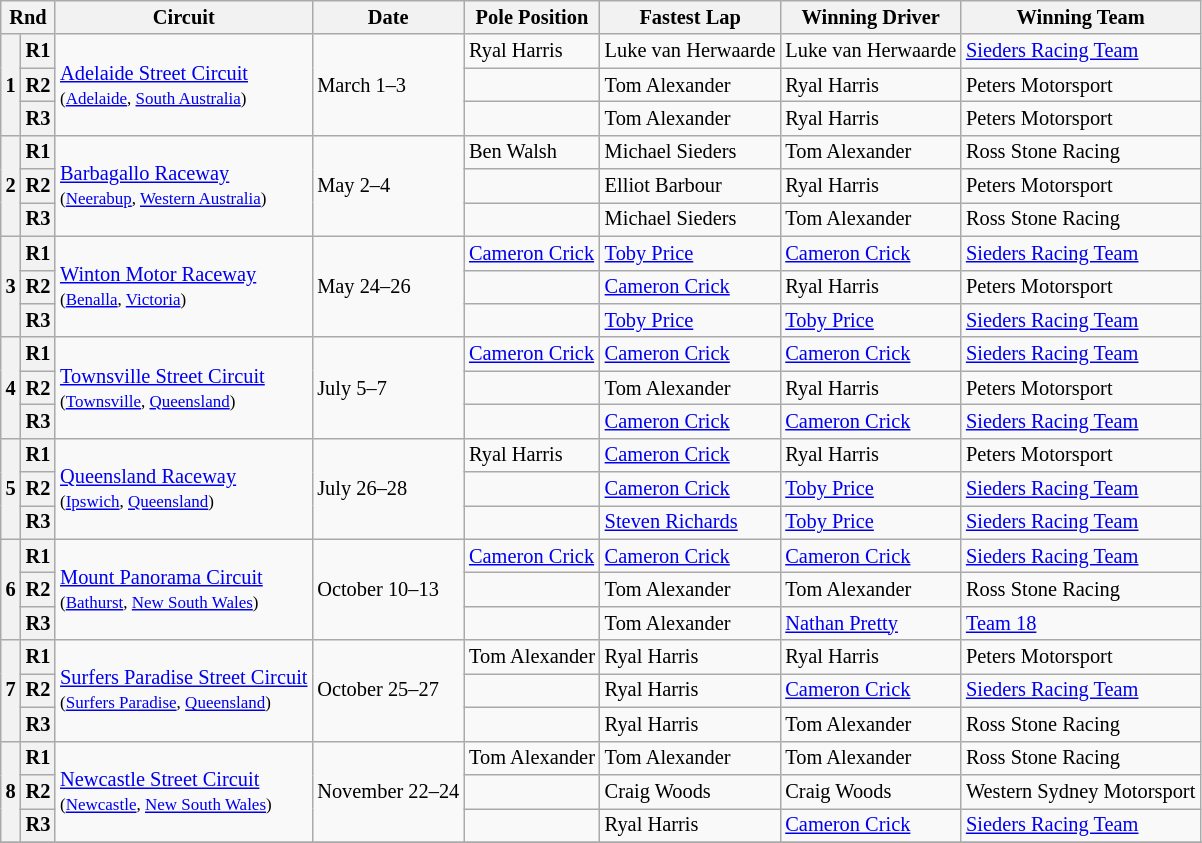<table class="wikitable" style="font-size: 85%;">
<tr>
<th colspan="2">Rnd</th>
<th>Circuit</th>
<th>Date</th>
<th>Pole Position</th>
<th>Fastest Lap</th>
<th>Winning Driver</th>
<th>Winning Team</th>
</tr>
<tr>
<th rowspan="3">1</th>
<th>R1</th>
<td rowspan="3"> <a href='#'>Adelaide Street Circuit</a><br><small>(<a href='#'>Adelaide</a>, <a href='#'>South Australia</a>)</small></td>
<td rowspan="3">March 1–3</td>
<td> Ryal Harris</td>
<td> Luke van Herwaarde</td>
<td> Luke van Herwaarde</td>
<td><a href='#'>Sieders Racing Team</a></td>
</tr>
<tr>
<th>R2</th>
<td></td>
<td> Tom Alexander</td>
<td> Ryal Harris</td>
<td>Peters Motorsport</td>
</tr>
<tr>
<th>R3</th>
<td></td>
<td> Tom Alexander</td>
<td> Ryal Harris</td>
<td>Peters Motorsport</td>
</tr>
<tr>
<th rowspan="3">2</th>
<th>R1</th>
<td rowspan="3"> <a href='#'>Barbagallo Raceway</a><br><small>(<a href='#'>Neerabup</a>, <a href='#'>Western Australia</a>)</small></td>
<td rowspan="3">May 2–4</td>
<td> Ben Walsh</td>
<td> Michael Sieders</td>
<td> Tom Alexander</td>
<td>Ross Stone Racing</td>
</tr>
<tr>
<th>R2</th>
<td></td>
<td> Elliot Barbour</td>
<td> Ryal Harris</td>
<td>Peters Motorsport</td>
</tr>
<tr>
<th>R3</th>
<td></td>
<td> Michael Sieders</td>
<td> Tom Alexander</td>
<td>Ross Stone Racing</td>
</tr>
<tr>
<th rowspan="3">3</th>
<th>R1</th>
<td rowspan="3"> <a href='#'>Winton Motor Raceway</a><br><small>(<a href='#'>Benalla</a>, <a href='#'>Victoria</a>)</small></td>
<td rowspan="3">May 24–26</td>
<td> <a href='#'>Cameron Crick</a></td>
<td> <a href='#'>Toby Price</a></td>
<td> <a href='#'>Cameron Crick</a></td>
<td><a href='#'>Sieders Racing Team</a></td>
</tr>
<tr>
<th>R2</th>
<td></td>
<td> <a href='#'>Cameron Crick</a></td>
<td> Ryal Harris</td>
<td>Peters Motorsport</td>
</tr>
<tr>
<th>R3</th>
<td></td>
<td> <a href='#'>Toby Price</a></td>
<td> <a href='#'>Toby Price</a></td>
<td><a href='#'>Sieders Racing Team</a></td>
</tr>
<tr>
<th rowspan="3">4</th>
<th>R1</th>
<td rowspan="3"> <a href='#'>Townsville Street Circuit</a><br><small>(<a href='#'>Townsville</a>, <a href='#'>Queensland</a>)</small></td>
<td rowspan="3">July 5–7</td>
<td> <a href='#'>Cameron Crick</a></td>
<td> <a href='#'>Cameron Crick</a></td>
<td> <a href='#'>Cameron Crick</a></td>
<td><a href='#'>Sieders Racing Team</a></td>
</tr>
<tr>
<th>R2</th>
<td></td>
<td> Tom Alexander</td>
<td> Ryal Harris</td>
<td>Peters Motorsport</td>
</tr>
<tr>
<th>R3</th>
<td></td>
<td> <a href='#'>Cameron Crick</a></td>
<td> <a href='#'>Cameron Crick</a></td>
<td><a href='#'>Sieders Racing Team</a></td>
</tr>
<tr>
<th rowspan="3">5</th>
<th>R1</th>
<td rowspan="3"> <a href='#'>Queensland Raceway</a><br><small>(<a href='#'>Ipswich</a>, <a href='#'>Queensland</a>)</small></td>
<td rowspan="3">July 26–28</td>
<td> Ryal Harris</td>
<td> <a href='#'>Cameron Crick</a></td>
<td> Ryal Harris</td>
<td>Peters Motorsport</td>
</tr>
<tr>
<th>R2</th>
<td></td>
<td> <a href='#'>Cameron Crick</a></td>
<td> <a href='#'>Toby Price</a></td>
<td><a href='#'>Sieders Racing Team</a></td>
</tr>
<tr>
<th>R3</th>
<td></td>
<td> <a href='#'>Steven Richards</a></td>
<td> <a href='#'>Toby Price</a></td>
<td><a href='#'>Sieders Racing Team</a></td>
</tr>
<tr>
<th rowspan="3">6</th>
<th>R1</th>
<td rowspan="3"> <a href='#'>Mount Panorama Circuit</a><br><small>(<a href='#'>Bathurst</a>, <a href='#'>New South Wales</a>)</small></td>
<td rowspan="3">October 10–13</td>
<td> <a href='#'>Cameron Crick</a></td>
<td> <a href='#'>Cameron Crick</a></td>
<td> <a href='#'>Cameron Crick</a></td>
<td><a href='#'>Sieders Racing Team</a></td>
</tr>
<tr>
<th>R2</th>
<td></td>
<td> Tom Alexander</td>
<td> Tom Alexander</td>
<td>Ross Stone Racing</td>
</tr>
<tr>
<th>R3</th>
<td></td>
<td> Tom Alexander</td>
<td> <a href='#'>Nathan Pretty</a></td>
<td><a href='#'>Team 18</a></td>
</tr>
<tr>
<th rowspan="3">7</th>
<th>R1</th>
<td rowspan="3"> <a href='#'>Surfers Paradise Street Circuit</a><br><small>(<a href='#'>Surfers Paradise</a>, <a href='#'>Queensland</a>)</small></td>
<td rowspan="3">October 25–27</td>
<td> Tom Alexander</td>
<td> Ryal Harris</td>
<td> Ryal Harris</td>
<td>Peters Motorsport</td>
</tr>
<tr>
<th>R2</th>
<td></td>
<td> Ryal Harris</td>
<td> <a href='#'>Cameron Crick</a></td>
<td><a href='#'>Sieders Racing Team</a></td>
</tr>
<tr>
<th>R3</th>
<td></td>
<td> Ryal Harris</td>
<td> Tom Alexander</td>
<td>Ross Stone Racing</td>
</tr>
<tr>
<th rowspan="3">8</th>
<th>R1</th>
<td rowspan="3"> <a href='#'>Newcastle Street Circuit</a><br><small>(<a href='#'>Newcastle</a>, <a href='#'>New South Wales</a>)</small></td>
<td rowspan="3">November 22–24</td>
<td> Tom Alexander</td>
<td> Tom Alexander</td>
<td> Tom Alexander</td>
<td>Ross Stone Racing</td>
</tr>
<tr>
<th>R2</th>
<td></td>
<td> Craig Woods</td>
<td> Craig Woods</td>
<td>Western Sydney Motorsport</td>
</tr>
<tr>
<th>R3</th>
<td></td>
<td> Ryal Harris</td>
<td> <a href='#'>Cameron Crick</a></td>
<td><a href='#'>Sieders Racing Team</a></td>
</tr>
<tr>
</tr>
</table>
